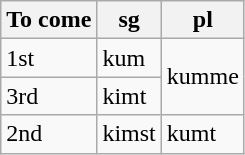<table class="wikitable">
<tr>
<th>To come</th>
<th>sg</th>
<th>pl</th>
</tr>
<tr>
<td>1st</td>
<td>kum</td>
<td rowspan="2">kumme</td>
</tr>
<tr>
<td>3rd</td>
<td>kimt</td>
</tr>
<tr>
<td>2nd</td>
<td>kimst</td>
<td>kumt</td>
</tr>
</table>
